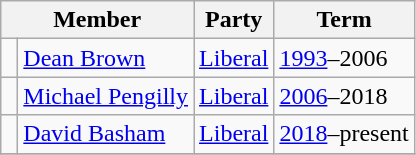<table class="wikitable">
<tr>
<th colspan="2">Member</th>
<th>Party</th>
<th>Term</th>
</tr>
<tr>
<td> </td>
<td><a href='#'>Dean Brown</a></td>
<td><a href='#'>Liberal</a></td>
<td><a href='#'>1993</a>–2006</td>
</tr>
<tr>
<td> </td>
<td><a href='#'>Michael Pengilly</a></td>
<td><a href='#'>Liberal</a></td>
<td><a href='#'>2006</a>–2018</td>
</tr>
<tr>
<td> </td>
<td><a href='#'>David Basham</a></td>
<td><a href='#'>Liberal</a></td>
<td><a href='#'>2018</a>–present</td>
</tr>
<tr>
</tr>
</table>
